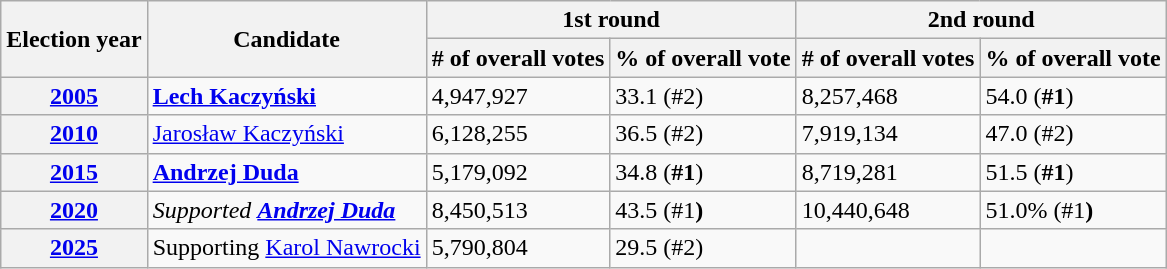<table class=wikitable>
<tr>
<th rowspan=2>Election year</th>
<th rowspan=2>Candidate</th>
<th colspan=2>1st round</th>
<th colspan=2>2nd round</th>
</tr>
<tr>
<th># of overall votes</th>
<th>% of overall vote</th>
<th># of overall votes</th>
<th>% of overall vote</th>
</tr>
<tr>
<th><a href='#'>2005</a></th>
<td><strong><a href='#'>Lech Kaczyński</a></strong></td>
<td>4,947,927</td>
<td>33.1 (#2)</td>
<td>8,257,468</td>
<td>54.0 (<strong>#1</strong>)</td>
</tr>
<tr>
<th><a href='#'>2010</a></th>
<td><a href='#'>Jarosław Kaczyński</a></td>
<td>6,128,255</td>
<td>36.5 (#2)</td>
<td>7,919,134</td>
<td>47.0 (#2)</td>
</tr>
<tr>
<th><a href='#'>2015</a></th>
<td><strong><a href='#'>Andrzej Duda</a></strong></td>
<td>5,179,092</td>
<td>34.8 (<strong>#1</strong>)</td>
<td>8,719,281</td>
<td>51.5 (<strong>#1</strong>)</td>
</tr>
<tr>
<th><a href='#'>2020</a></th>
<td><em>Supported <strong><a href='#'>Andrzej Duda</a><strong><em></td>
<td>8,450,513</td>
<td>43.5 (</strong>#1<strong>)</td>
<td>10,440,648</td>
<td>51.0% (</strong>#1<strong>)</td>
</tr>
<tr>
<th><a href='#'>2025</a></th>
<td></em>Supporting </strong><a href='#'>Karol Nawrocki</a></em></strong></td>
<td>5,790,804</td>
<td>29.5 (#2)</td>
<td></td>
<td></td>
</tr>
</table>
